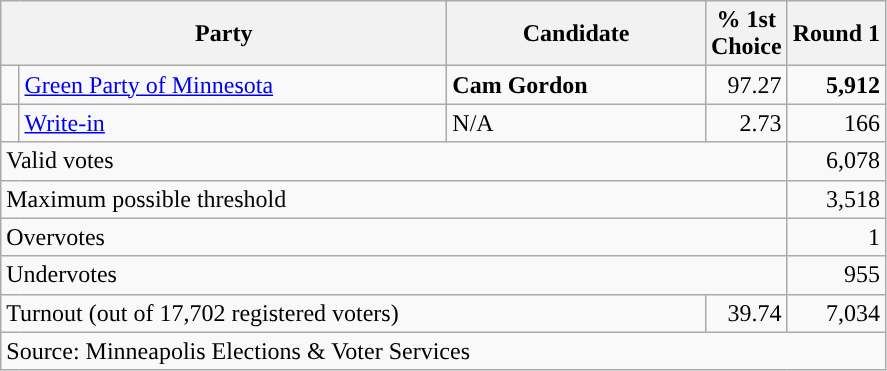<table class="wikitable">
<tr>
<th colspan="2" style="width:290px">Party</th>
<th style="width:165px">Candidate</th>
<th>% 1st<br>Choice</th>
<th>Round 1</th>
</tr>
<tr>
<td style="background-color:"></td>
<td><a href='#'>Green Party of Minnesota</a></td>
<td><strong>Cam Gordon</strong></td>
<td align="right">97.27</td>
<td align="right"><strong>5,912</strong></td>
</tr>
<tr>
<td style="background-color:"></td>
<td><a href='#'>Write-in</a></td>
<td>N/A</td>
<td align="right">2.73</td>
<td align="right">166</td>
</tr>
<tr>
<td colspan="4">Valid votes</td>
<td align="right">6,078</td>
</tr>
<tr>
<td colspan="4">Maximum possible threshold</td>
<td align="right">3,518</td>
</tr>
<tr>
<td colspan="4">Overvotes</td>
<td align="right">1</td>
</tr>
<tr>
<td colspan="4">Undervotes</td>
<td align="right">955</td>
</tr>
<tr>
<td colspan="3">Turnout (out of 17,702 registered voters)</td>
<td align="right">39.74</td>
<td align="right">7,034</td>
</tr>
<tr>
<td colspan="5">Source: Minneapolis Elections & Voter Services</td>
</tr>
</table>
